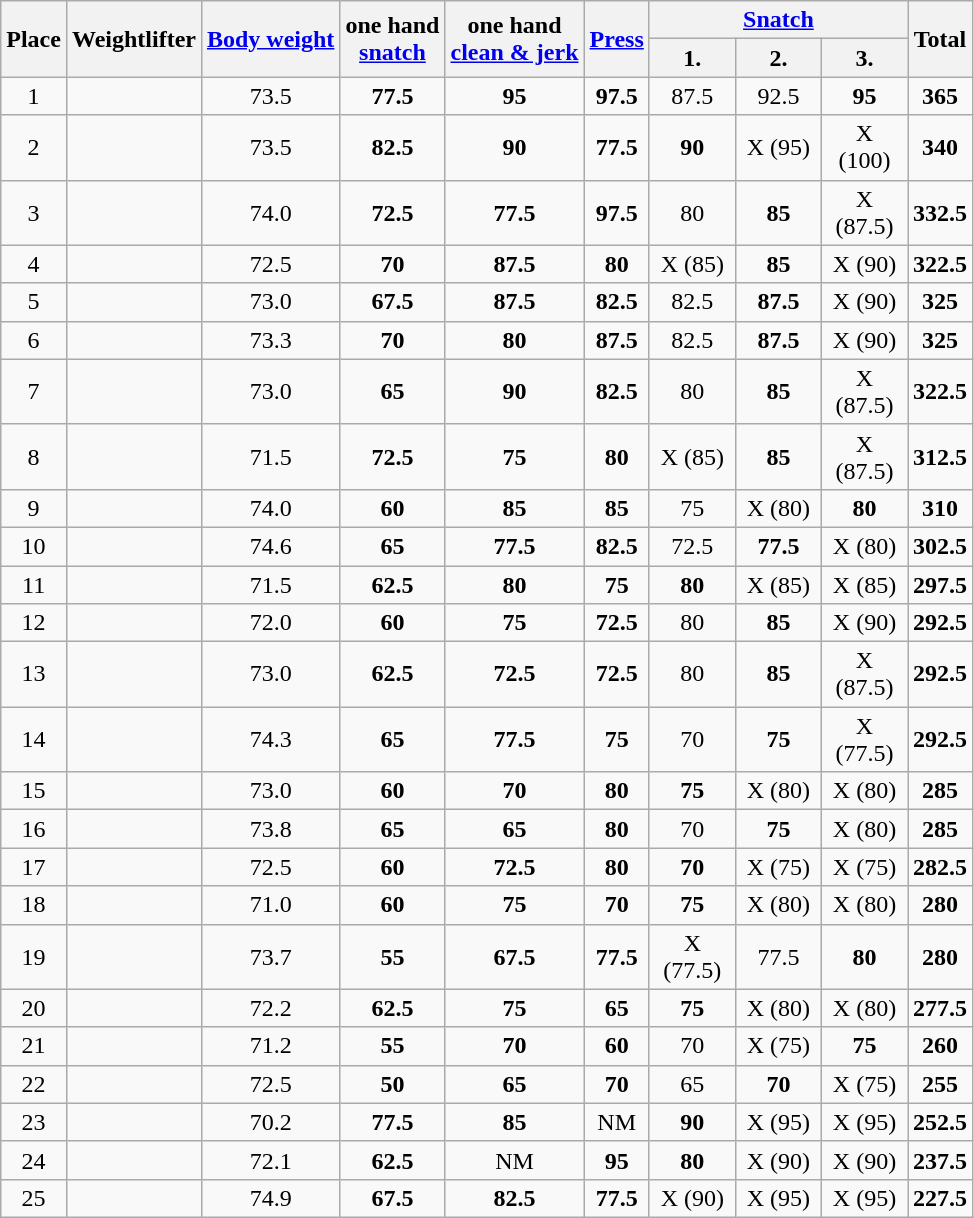<table class=wikitable style="text-align:center">
<tr>
<th rowspan=2>Place</th>
<th rowspan=2>Weightlifter</th>
<th rowspan=2><a href='#'>Body weight</a></th>
<th rowspan=2>one hand<br><a href='#'>snatch</a></th>
<th rowspan=2>one hand<br><a href='#'>clean & jerk</a></th>
<th rowspan=2><a href='#'>Press</a></th>
<th colspan=3><a href='#'>Snatch</a></th>
<th rowspan=2>Total</th>
</tr>
<tr>
<th align=center width=50>1.</th>
<th align=center width=50>2.</th>
<th align=center width=50>3.</th>
</tr>
<tr>
<td>1</td>
<td align=left></td>
<td>73.5</td>
<td><strong>77.5</strong></td>
<td><strong>95</strong></td>
<td><strong>97.5</strong></td>
<td>87.5</td>
<td>92.5</td>
<td><strong>95</strong></td>
<td><strong>365</strong></td>
</tr>
<tr>
<td>2</td>
<td align=left></td>
<td>73.5</td>
<td><strong>82.5</strong></td>
<td><strong>90</strong></td>
<td><strong>77.5</strong></td>
<td><strong>90</strong></td>
<td>X (95)</td>
<td>X (100)</td>
<td><strong>340</strong></td>
</tr>
<tr>
<td>3</td>
<td align=left></td>
<td>74.0</td>
<td><strong>72.5</strong></td>
<td><strong>77.5</strong></td>
<td><strong>97.5</strong></td>
<td>80</td>
<td><strong>85</strong></td>
<td>X (87.5)</td>
<td><strong>332.5</strong></td>
</tr>
<tr>
<td>4</td>
<td align=left></td>
<td>72.5</td>
<td><strong>70</strong></td>
<td><strong>87.5</strong></td>
<td><strong>80</strong></td>
<td>X (85)</td>
<td><strong>85</strong></td>
<td>X (90)</td>
<td><strong>322.5</strong></td>
</tr>
<tr>
<td>5</td>
<td align=left></td>
<td>73.0</td>
<td><strong>67.5</strong></td>
<td><strong>87.5</strong></td>
<td><strong>82.5</strong></td>
<td>82.5</td>
<td><strong>87.5</strong></td>
<td>X (90)</td>
<td><strong>325</strong></td>
</tr>
<tr>
<td>6</td>
<td align=left></td>
<td>73.3</td>
<td><strong>70</strong></td>
<td><strong>80</strong></td>
<td><strong>87.5</strong></td>
<td>82.5</td>
<td><strong>87.5</strong></td>
<td>X (90)</td>
<td><strong>325</strong></td>
</tr>
<tr>
<td>7</td>
<td align=left></td>
<td>73.0</td>
<td><strong>65</strong></td>
<td><strong>90</strong></td>
<td><strong>82.5</strong></td>
<td>80</td>
<td><strong>85</strong></td>
<td>X (87.5)</td>
<td><strong>322.5</strong></td>
</tr>
<tr>
<td>8</td>
<td align=left></td>
<td>71.5</td>
<td><strong>72.5</strong></td>
<td><strong>75</strong></td>
<td><strong>80</strong></td>
<td>X (85)</td>
<td><strong>85</strong></td>
<td>X (87.5)</td>
<td><strong>312.5</strong></td>
</tr>
<tr>
<td>9</td>
<td align=left></td>
<td>74.0</td>
<td><strong>60</strong></td>
<td><strong>85</strong></td>
<td><strong>85</strong></td>
<td>75</td>
<td>X (80)</td>
<td><strong>80</strong></td>
<td><strong>310</strong></td>
</tr>
<tr>
<td>10</td>
<td align=left></td>
<td>74.6</td>
<td><strong>65</strong></td>
<td><strong>77.5</strong></td>
<td><strong>82.5</strong></td>
<td>72.5</td>
<td><strong>77.5</strong></td>
<td>X (80)</td>
<td><strong>302.5</strong></td>
</tr>
<tr>
<td>11</td>
<td align=left></td>
<td>71.5</td>
<td><strong>62.5</strong></td>
<td><strong>80</strong></td>
<td><strong>75</strong></td>
<td><strong>80</strong></td>
<td>X (85)</td>
<td>X (85)</td>
<td><strong>297.5</strong></td>
</tr>
<tr>
<td>12</td>
<td align=left></td>
<td>72.0</td>
<td><strong>60</strong></td>
<td><strong>75</strong></td>
<td><strong>72.5</strong></td>
<td>80</td>
<td><strong>85</strong></td>
<td>X (90)</td>
<td><strong>292.5</strong></td>
</tr>
<tr>
<td>13</td>
<td align=left></td>
<td>73.0</td>
<td><strong>62.5</strong></td>
<td><strong>72.5</strong></td>
<td><strong>72.5</strong></td>
<td>80</td>
<td><strong>85</strong></td>
<td>X (87.5)</td>
<td><strong>292.5</strong></td>
</tr>
<tr>
<td>14</td>
<td align=left></td>
<td>74.3</td>
<td><strong>65</strong></td>
<td><strong>77.5</strong></td>
<td><strong>75</strong></td>
<td>70</td>
<td><strong>75</strong></td>
<td>X (77.5)</td>
<td><strong>292.5</strong></td>
</tr>
<tr>
<td>15</td>
<td align=left></td>
<td>73.0</td>
<td><strong>60</strong></td>
<td><strong>70</strong></td>
<td><strong>80</strong></td>
<td><strong>75</strong></td>
<td>X (80)</td>
<td>X (80)</td>
<td><strong>285</strong></td>
</tr>
<tr>
<td>16</td>
<td align=left></td>
<td>73.8</td>
<td><strong>65</strong></td>
<td><strong>65</strong></td>
<td><strong>80</strong></td>
<td>70</td>
<td><strong>75</strong></td>
<td>X (80)</td>
<td><strong>285</strong></td>
</tr>
<tr>
<td>17</td>
<td align=left></td>
<td>72.5</td>
<td><strong>60</strong></td>
<td><strong>72.5</strong></td>
<td><strong>80</strong></td>
<td><strong>70</strong></td>
<td>X (75)</td>
<td>X (75)</td>
<td><strong>282.5</strong></td>
</tr>
<tr>
<td>18</td>
<td align=left></td>
<td>71.0</td>
<td><strong>60</strong></td>
<td><strong>75</strong></td>
<td><strong>70</strong></td>
<td><strong>75</strong></td>
<td>X (80)</td>
<td>X (80)</td>
<td><strong>280</strong></td>
</tr>
<tr>
<td>19</td>
<td align=left></td>
<td>73.7</td>
<td><strong>55</strong></td>
<td><strong>67.5</strong></td>
<td><strong>77.5</strong></td>
<td>X (77.5)</td>
<td>77.5</td>
<td><strong>80</strong></td>
<td><strong>280</strong></td>
</tr>
<tr>
<td>20</td>
<td align=left></td>
<td>72.2</td>
<td><strong>62.5</strong></td>
<td><strong>75</strong></td>
<td><strong>65</strong></td>
<td><strong>75</strong></td>
<td>X (80)</td>
<td>X (80)</td>
<td><strong>277.5</strong></td>
</tr>
<tr>
<td>21</td>
<td align=left></td>
<td>71.2</td>
<td><strong>55</strong></td>
<td><strong>70</strong></td>
<td><strong>60</strong></td>
<td>70</td>
<td>X (75)</td>
<td><strong>75</strong></td>
<td><strong>260</strong></td>
</tr>
<tr>
<td>22</td>
<td align=left></td>
<td>72.5</td>
<td><strong>50</strong></td>
<td><strong>65</strong></td>
<td><strong>70</strong></td>
<td>65</td>
<td><strong>70</strong></td>
<td>X (75)</td>
<td><strong>255</strong></td>
</tr>
<tr>
<td>23</td>
<td align=left></td>
<td>70.2</td>
<td><strong>77.5</strong></td>
<td><strong>85</strong></td>
<td>NM</td>
<td><strong>90</strong></td>
<td>X (95)</td>
<td>X (95)</td>
<td><strong>252.5</strong></td>
</tr>
<tr>
<td>24</td>
<td align=left></td>
<td>72.1</td>
<td><strong>62.5</strong></td>
<td>NM</td>
<td><strong>95</strong></td>
<td><strong>80</strong></td>
<td>X (90)</td>
<td>X (90)</td>
<td><strong>237.5</strong></td>
</tr>
<tr>
<td>25</td>
<td align=left></td>
<td>74.9</td>
<td><strong>67.5</strong></td>
<td><strong>82.5</strong></td>
<td><strong>77.5</strong></td>
<td>X (90)</td>
<td>X (95)</td>
<td>X (95)</td>
<td><strong>227.5</strong></td>
</tr>
</table>
